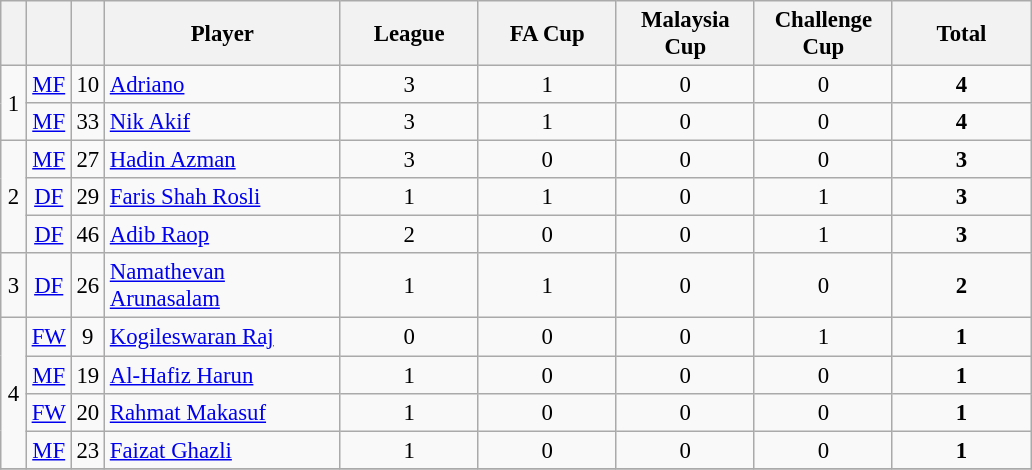<table class="wikitable sortable" style="font-size: 95%; text-align: center;">
<tr>
<th width=10></th>
<th width=10></th>
<th width=10></th>
<th width=150>Player</th>
<th width=85>League</th>
<th width=85>FA Cup</th>
<th width=85>Malaysia Cup</th>
<th width=85>Challenge Cup</th>
<th width=85>Total</th>
</tr>
<tr>
<td rowspan=2>1</td>
<td><a href='#'>MF</a></td>
<td>10</td>
<td align=left> <a href='#'>Adriano</a></td>
<td>3</td>
<td>1</td>
<td>0</td>
<td>0</td>
<td><strong>4</strong></td>
</tr>
<tr>
<td><a href='#'>MF</a></td>
<td>33</td>
<td align=left> <a href='#'>Nik Akif</a></td>
<td>3</td>
<td>1</td>
<td>0</td>
<td>0</td>
<td><strong>4</strong></td>
</tr>
<tr>
<td rowspan=3>2</td>
<td><a href='#'>MF</a></td>
<td>27</td>
<td align=left> <a href='#'>Hadin Azman</a></td>
<td>3</td>
<td>0</td>
<td>0</td>
<td>0</td>
<td><strong>3</strong></td>
</tr>
<tr>
<td><a href='#'>DF</a></td>
<td>29</td>
<td align=left> <a href='#'>Faris Shah Rosli</a></td>
<td>1</td>
<td>1</td>
<td>0</td>
<td>1</td>
<td><strong>3</strong></td>
</tr>
<tr>
<td><a href='#'>DF</a></td>
<td>46</td>
<td align=left> <a href='#'>Adib Raop</a></td>
<td>2</td>
<td>0</td>
<td>0</td>
<td>1</td>
<td><strong>3</strong></td>
</tr>
<tr>
<td rowspan=1>3</td>
<td><a href='#'>DF</a></td>
<td>26</td>
<td align=left> <a href='#'>Namathevan Arunasalam</a></td>
<td>1</td>
<td>1</td>
<td>0</td>
<td>0</td>
<td><strong>2</strong></td>
</tr>
<tr>
<td rowspan=4>4</td>
<td><a href='#'>FW</a></td>
<td>9</td>
<td align=left> <a href='#'>Kogileswaran Raj</a></td>
<td>0</td>
<td>0</td>
<td>0</td>
<td>1</td>
<td><strong>1</strong></td>
</tr>
<tr>
<td><a href='#'>MF</a></td>
<td>19</td>
<td align=left> <a href='#'>Al-Hafiz Harun</a></td>
<td>1</td>
<td>0</td>
<td>0</td>
<td>0</td>
<td><strong>1</strong></td>
</tr>
<tr>
<td><a href='#'>FW</a></td>
<td>20</td>
<td align=left> <a href='#'>Rahmat Makasuf</a></td>
<td>1</td>
<td>0</td>
<td>0</td>
<td>0</td>
<td><strong>1</strong></td>
</tr>
<tr>
<td><a href='#'>MF</a></td>
<td>23</td>
<td align=left> <a href='#'>Faizat Ghazli</a></td>
<td>1</td>
<td>0</td>
<td>0</td>
<td>0</td>
<td><strong>1</strong></td>
</tr>
<tr>
</tr>
</table>
